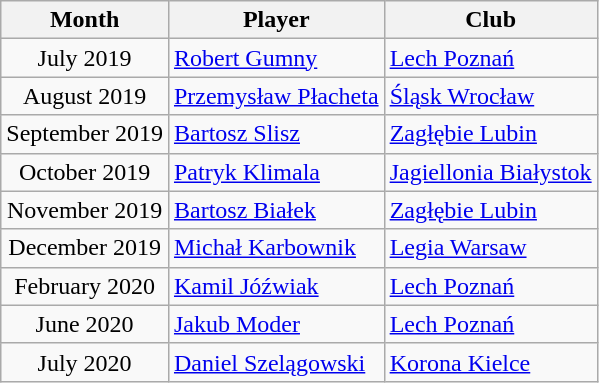<table class="wikitable" style="text-align:center">
<tr>
<th>Month</th>
<th>Player</th>
<th>Club</th>
</tr>
<tr>
<td>July 2019</td>
<td align="left"> <a href='#'>Robert Gumny</a></td>
<td align="left"><a href='#'>Lech Poznań</a></td>
</tr>
<tr>
<td>August 2019</td>
<td align="left"> <a href='#'>Przemysław Płacheta</a></td>
<td align="left"><a href='#'>Śląsk Wrocław</a></td>
</tr>
<tr>
<td>September 2019</td>
<td align="left"> <a href='#'>Bartosz Slisz</a></td>
<td align="left"><a href='#'>Zagłębie Lubin</a></td>
</tr>
<tr>
<td>October 2019</td>
<td align="left"> <a href='#'>Patryk Klimala</a></td>
<td align="left"><a href='#'>Jagiellonia Białystok</a></td>
</tr>
<tr>
<td>November 2019</td>
<td align="left"> <a href='#'>Bartosz Białek</a></td>
<td align="left"><a href='#'>Zagłębie Lubin</a></td>
</tr>
<tr>
<td>December 2019</td>
<td align="left"> <a href='#'>Michał Karbownik</a></td>
<td align="left"><a href='#'>Legia Warsaw</a></td>
</tr>
<tr>
<td>February 2020</td>
<td align="left"> <a href='#'>Kamil Jóźwiak</a></td>
<td align="left"><a href='#'>Lech Poznań</a></td>
</tr>
<tr>
<td>June 2020</td>
<td align="left"> <a href='#'>Jakub Moder</a></td>
<td align="left"><a href='#'>Lech Poznań</a></td>
</tr>
<tr>
<td>July 2020</td>
<td align="left"> <a href='#'>Daniel Szelągowski</a></td>
<td align="left"><a href='#'>Korona Kielce</a></td>
</tr>
</table>
